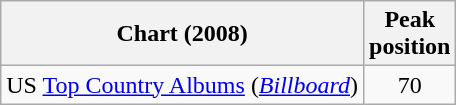<table class="wikitable sortable">
<tr>
<th>Chart (2008)</th>
<th>Peak<br>position</th>
</tr>
<tr>
<td>US <a href='#'>Top Country Albums</a> (<em><a href='#'>Billboard</a></em>)</td>
<td align=center>70</td>
</tr>
</table>
